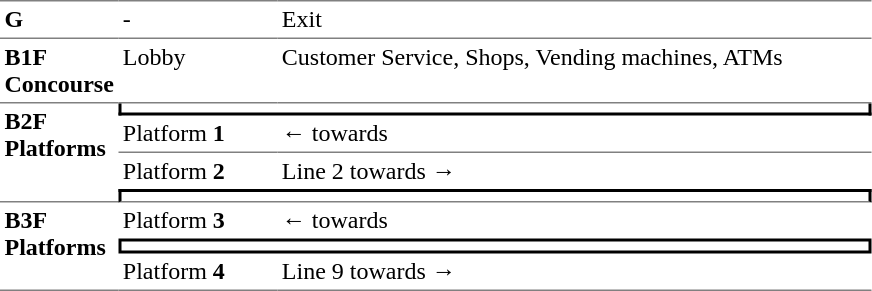<table table border=0 cellspacing=0 cellpadding=3>
<tr>
<td style="border-top:solid 1px gray;" width=50 valign=top><strong>G</strong></td>
<td style="border-top:solid 1px gray;" width=100 valign=top>-</td>
<td style="border-top:solid 1px gray;" width=390 valign=top>Exit</td>
</tr>
<tr>
<td style="border-bottom:solid 1px gray; border-top:solid 1px gray;" valign=top width=50><strong>B1F<br>Concourse</strong></td>
<td style="border-bottom:solid 1px gray; border-top:solid 1px gray;" valign=top width=100>Lobby</td>
<td style="border-bottom:solid 1px gray; border-top:solid 1px gray;" valign=top width=390>Customer Service, Shops, Vending machines, ATMs</td>
</tr>
<tr>
<td style="border-bottom:solid 1px gray;" rowspan="4" valign=top><strong>B2F<br>Platforms</strong></td>
<td style="border-right:solid 2px black;border-left:solid 2px black;border-bottom:solid 2px black;text-align:center;" colspan=2></td>
</tr>
<tr>
<td>Platform <strong>1</strong></td>
<td>←  towards  </td>
</tr>
<tr>
<td style="border-top:solid 1px gray;">Platform <strong>2</strong></td>
<td style="border-top:solid 1px gray;">  Line 2 towards   →</td>
</tr>
<tr>
<td style="border-right:solid 2px black;border-left:solid 2px black;border-top:solid 2px black;border-bottom:solid 1px gray;text-align:center;" colspan=2></td>
</tr>
<tr>
<td style="border-bottom:solid 1px gray;" rowspan=4 valign=top><strong>B3F<br>Platforms</strong></td>
<td>Platform <strong>3</strong></td>
<td>←  towards  </td>
</tr>
<tr>
<td style="border-right:solid 2px black;border-left:solid 2px black;border-top:solid 2px black;border-bottom:solid 2px black;text-align:center;" colspan=2></td>
</tr>
<tr>
<td style="border-bottom:solid 1px gray;">Platform <strong>4</strong></td>
<td style="border-bottom:solid 1px gray;">  Line 9 towards   →</td>
</tr>
</table>
